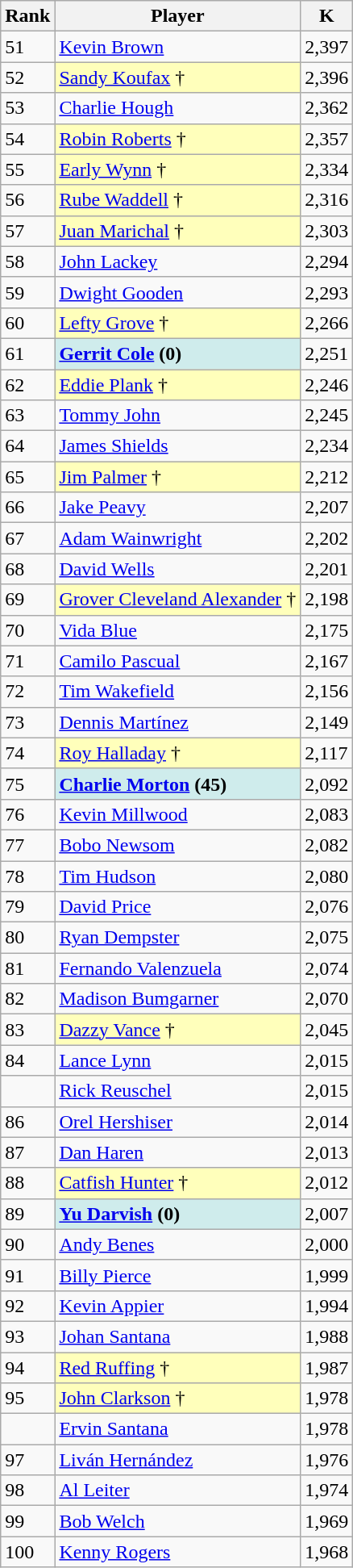<table class="wikitable" style="float:left; margin:1em;">
<tr style="white-space: nowrap;">
<th>Rank</th>
<th>Player</th>
<th>K</th>
</tr>
<tr>
<td>51</td>
<td><a href='#'>Kevin Brown</a></td>
<td>2,397</td>
</tr>
<tr>
<td>52</td>
<td style="background:#ffffbb;"><a href='#'>Sandy Koufax</a> †</td>
<td>2,396</td>
</tr>
<tr>
<td>53</td>
<td><a href='#'>Charlie Hough</a></td>
<td>2,362</td>
</tr>
<tr>
<td>54</td>
<td style="background:#ffffbb;"><a href='#'>Robin Roberts</a> †</td>
<td>2,357</td>
</tr>
<tr>
<td>55</td>
<td style="background:#ffffbb;"><a href='#'>Early Wynn</a> †</td>
<td>2,334</td>
</tr>
<tr>
<td>56</td>
<td style="background:#ffffbb;"><a href='#'>Rube Waddell</a> †</td>
<td>2,316</td>
</tr>
<tr>
<td>57</td>
<td style="background:#ffffbb;"><a href='#'>Juan Marichal</a> †</td>
<td>2,303</td>
</tr>
<tr>
<td>58</td>
<td><a href='#'>John Lackey</a></td>
<td>2,294</td>
</tr>
<tr>
<td>59</td>
<td><a href='#'>Dwight Gooden</a></td>
<td>2,293</td>
</tr>
<tr>
<td>60</td>
<td style="background:#ffffbb;"><a href='#'>Lefty Grove</a> †</td>
<td>2,266</td>
</tr>
<tr>
<td>61</td>
<td style="background:#cfecec;"><strong><a href='#'>Gerrit Cole</a> (0)</strong></td>
<td>2,251</td>
</tr>
<tr>
<td>62</td>
<td style="background:#ffffbb;"><a href='#'>Eddie Plank</a> †</td>
<td>2,246</td>
</tr>
<tr>
<td>63</td>
<td><a href='#'>Tommy John</a></td>
<td>2,245</td>
</tr>
<tr>
<td>64</td>
<td><a href='#'>James Shields</a></td>
<td>2,234</td>
</tr>
<tr>
<td>65</td>
<td style="background:#ffffbb;"><a href='#'>Jim Palmer</a> †</td>
<td>2,212</td>
</tr>
<tr>
<td>66</td>
<td><a href='#'>Jake Peavy</a></td>
<td>2,207</td>
</tr>
<tr>
<td>67</td>
<td><a href='#'>Adam Wainwright</a></td>
<td>2,202</td>
</tr>
<tr>
<td>68</td>
<td><a href='#'>David Wells</a></td>
<td>2,201</td>
</tr>
<tr>
<td>69</td>
<td style="background:#ffffbb;"><a href='#'>Grover Cleveland Alexander</a> †</td>
<td>2,198</td>
</tr>
<tr>
<td>70</td>
<td><a href='#'>Vida Blue</a></td>
<td>2,175</td>
</tr>
<tr>
<td>71</td>
<td><a href='#'>Camilo Pascual</a></td>
<td>2,167</td>
</tr>
<tr>
<td>72</td>
<td><a href='#'>Tim Wakefield</a></td>
<td>2,156</td>
</tr>
<tr>
<td>73</td>
<td><a href='#'>Dennis Martínez</a></td>
<td>2,149</td>
</tr>
<tr>
<td>74</td>
<td style="background:#ffffbb;"><a href='#'>Roy Halladay</a> †</td>
<td>2,117</td>
</tr>
<tr>
<td>75</td>
<td style="background:#cfecec;"><strong><a href='#'>Charlie Morton</a> (45)</strong></td>
<td>2,092</td>
</tr>
<tr>
<td>76</td>
<td><a href='#'>Kevin Millwood</a></td>
<td>2,083</td>
</tr>
<tr>
<td>77</td>
<td><a href='#'>Bobo Newsom</a></td>
<td>2,082</td>
</tr>
<tr>
<td>78</td>
<td><a href='#'>Tim Hudson</a></td>
<td>2,080</td>
</tr>
<tr>
<td>79</td>
<td><a href='#'>David Price</a></td>
<td>2,076</td>
</tr>
<tr>
<td>80</td>
<td><a href='#'>Ryan Dempster</a></td>
<td>2,075</td>
</tr>
<tr>
<td>81</td>
<td><a href='#'>Fernando Valenzuela</a></td>
<td>2,074</td>
</tr>
<tr>
<td>82</td>
<td><a href='#'>Madison Bumgarner</a></td>
<td>2,070</td>
</tr>
<tr>
<td>83</td>
<td style="background:#ffffbb;"><a href='#'>Dazzy Vance</a> †</td>
<td>2,045</td>
</tr>
<tr>
<td>84</td>
<td><a href='#'>Lance Lynn</a></td>
<td>2,015</td>
</tr>
<tr>
<td></td>
<td><a href='#'>Rick Reuschel</a></td>
<td>2,015</td>
</tr>
<tr>
<td>86</td>
<td><a href='#'>Orel Hershiser</a></td>
<td>2,014</td>
</tr>
<tr>
<td>87</td>
<td><a href='#'>Dan Haren</a></td>
<td>2,013</td>
</tr>
<tr>
<td>88</td>
<td style="background:#ffffbb;"><a href='#'>Catfish Hunter</a> †</td>
<td>2,012</td>
</tr>
<tr>
<td>89</td>
<td style="background:#cfecec;"><strong><a href='#'>Yu Darvish</a> (0)</strong></td>
<td>2,007</td>
</tr>
<tr>
<td>90</td>
<td><a href='#'>Andy Benes</a></td>
<td>2,000</td>
</tr>
<tr>
<td>91</td>
<td><a href='#'>Billy Pierce</a></td>
<td>1,999</td>
</tr>
<tr>
<td>92</td>
<td><a href='#'>Kevin Appier</a></td>
<td>1,994</td>
</tr>
<tr>
<td>93</td>
<td><a href='#'>Johan Santana</a></td>
<td>1,988</td>
</tr>
<tr>
<td>94</td>
<td style="background:#ffffbb;"><a href='#'>Red Ruffing</a> †</td>
<td>1,987</td>
</tr>
<tr>
<td>95</td>
<td style="background:#ffffbb;"><a href='#'>John Clarkson</a> †</td>
<td>1,978</td>
</tr>
<tr>
<td></td>
<td><a href='#'>Ervin Santana</a></td>
<td>1,978</td>
</tr>
<tr>
<td>97</td>
<td><a href='#'>Liván Hernández</a></td>
<td>1,976</td>
</tr>
<tr>
<td>98</td>
<td><a href='#'>Al Leiter</a></td>
<td>1,974</td>
</tr>
<tr>
<td>99</td>
<td><a href='#'>Bob Welch</a></td>
<td>1,969</td>
</tr>
<tr>
<td>100</td>
<td><a href='#'>Kenny Rogers</a></td>
<td>1,968</td>
</tr>
</table>
